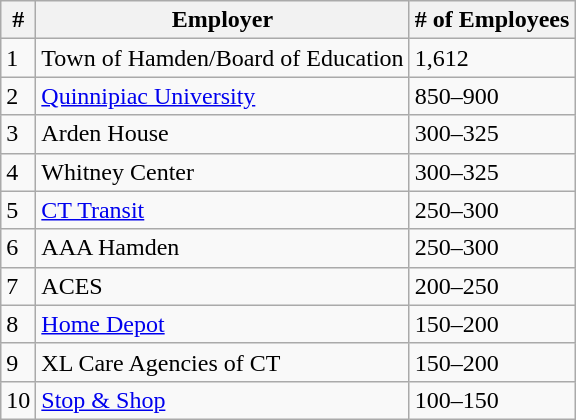<table class="wikitable">
<tr>
<th>#</th>
<th>Employer</th>
<th># of Employees</th>
</tr>
<tr>
<td>1</td>
<td>Town of Hamden/Board of Education</td>
<td>1,612</td>
</tr>
<tr>
<td>2</td>
<td><a href='#'>Quinnipiac University</a></td>
<td>850–900</td>
</tr>
<tr>
<td>3</td>
<td>Arden House</td>
<td>300–325</td>
</tr>
<tr>
<td>4</td>
<td>Whitney Center</td>
<td>300–325</td>
</tr>
<tr>
<td>5</td>
<td><a href='#'>CT Transit</a></td>
<td>250–300</td>
</tr>
<tr>
<td>6</td>
<td>AAA Hamden</td>
<td>250–300</td>
</tr>
<tr>
<td>7</td>
<td>ACES</td>
<td>200–250</td>
</tr>
<tr>
<td>8</td>
<td><a href='#'>Home Depot</a></td>
<td>150–200</td>
</tr>
<tr>
<td>9</td>
<td>XL Care Agencies of CT</td>
<td>150–200</td>
</tr>
<tr>
<td>10</td>
<td><a href='#'>Stop & Shop</a></td>
<td>100–150</td>
</tr>
</table>
